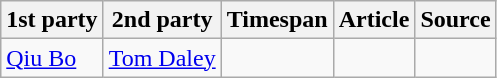<table class="wikitable">
<tr>
<th>1st party</th>
<th>2nd party</th>
<th>Timespan</th>
<th>Article</th>
<th class="unsortable">Source</th>
</tr>
<tr>
<td> <a href='#'>Qiu Bo</a></td>
<td> <a href='#'>Tom Daley</a></td>
<td></td>
<td></td>
<td></td>
</tr>
</table>
